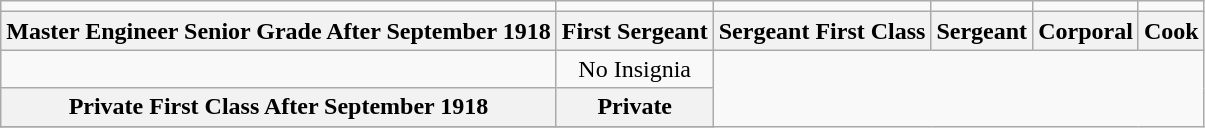<table class="wikitable" style="text-align:center">
<tr>
<td></td>
<td></td>
<td></td>
<td></td>
<td></td>
<td></td>
</tr>
<tr>
<th>Master Engineer Senior Grade After September 1918</th>
<th>First Sergeant</th>
<th>Sergeant First Class</th>
<th>Sergeant</th>
<th>Corporal</th>
<th>Cook</th>
</tr>
<tr>
<td></td>
<td>No Insignia</td>
</tr>
<tr>
<th>Private First Class After September 1918</th>
<th>Private</th>
</tr>
<tr>
</tr>
</table>
